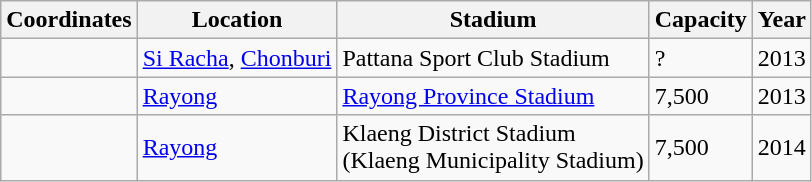<table class="wikitable sortable">
<tr>
<th>Coordinates</th>
<th>Location</th>
<th>Stadium</th>
<th>Capacity</th>
<th>Year</th>
</tr>
<tr>
<td></td>
<td><a href='#'>Si Racha</a>, <a href='#'>Chonburi</a></td>
<td>Pattana Sport Club Stadium</td>
<td>?</td>
<td>2013</td>
</tr>
<tr>
<td></td>
<td><a href='#'>Rayong</a></td>
<td><a href='#'>Rayong Province Stadium</a></td>
<td>7,500</td>
<td>2013</td>
</tr>
<tr>
<td></td>
<td><a href='#'>Rayong</a></td>
<td>Klaeng District Stadium<br>(Klaeng Municipality Stadium)</td>
<td>7,500</td>
<td>2014</td>
</tr>
</table>
